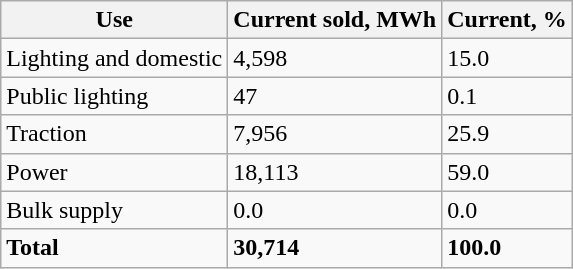<table class="wikitable">
<tr>
<th>Use</th>
<th>Current sold, MWh</th>
<th>Current, %</th>
</tr>
<tr>
<td>Lighting and domestic</td>
<td>4,598</td>
<td>15.0</td>
</tr>
<tr>
<td>Public lighting</td>
<td>47</td>
<td>0.1</td>
</tr>
<tr>
<td>Traction</td>
<td>7,956</td>
<td>25.9</td>
</tr>
<tr>
<td>Power</td>
<td>18,113</td>
<td>59.0</td>
</tr>
<tr>
<td>Bulk supply</td>
<td>0.0</td>
<td>0.0</td>
</tr>
<tr>
<td><strong>Total</strong></td>
<td><strong>30,714</strong></td>
<td><strong>100.0</strong></td>
</tr>
</table>
